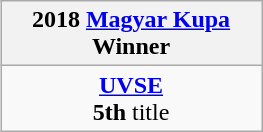<table class=wikitable style="text-align:center; width:175px; margin:auto">
<tr>
<th>2018 <a href='#'>Magyar Kupa</a><br>Winner</th>
</tr>
<tr>
<td><strong><a href='#'>UVSE</a></strong><br><strong>5th</strong> title</td>
</tr>
</table>
